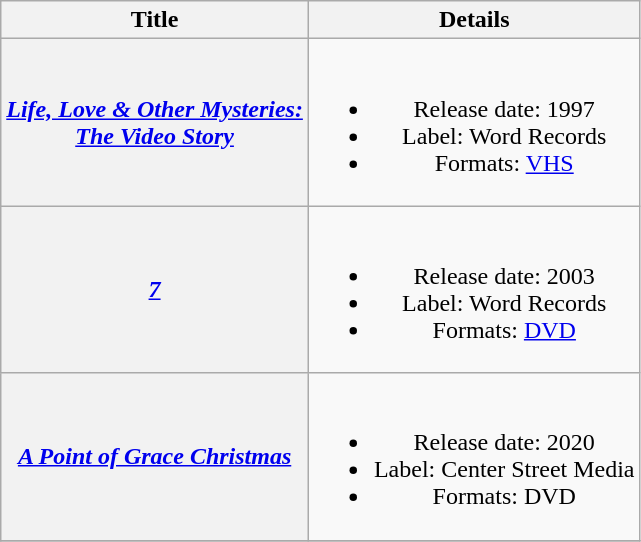<table class="wikitable plainrowheaders" style="text-align:center;">
<tr>
<th>Title</th>
<th>Details</th>
</tr>
<tr>
<th scope="row"><em><a href='#'>Life, Love & Other Mysteries:<br>The Video Story</a></em></th>
<td><br><ul><li>Release date: 1997</li><li>Label: Word Records</li><li>Formats: <a href='#'>VHS</a></li></ul></td>
</tr>
<tr>
<th scope="row"><em><a href='#'>7</a></em></th>
<td><br><ul><li>Release date: 2003</li><li>Label: Word Records</li><li>Formats: <a href='#'>DVD</a></li></ul></td>
</tr>
<tr>
<th scope="row"><em><a href='#'>A Point of Grace Christmas</a></em></th>
<td><br><ul><li>Release date: 2020</li><li>Label: Center Street Media</li><li>Formats: DVD</li></ul></td>
</tr>
<tr>
</tr>
</table>
